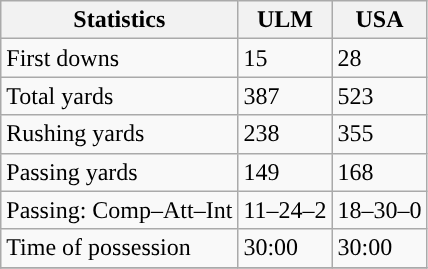<table class="wikitable" style="float: left;">
<tr>
<th>Statistics</th>
<th>ULM</th>
<th>USA</th>
</tr>
<tr>
<td>First downs</td>
<td>15</td>
<td>28</td>
</tr>
<tr>
<td>Total yards</td>
<td>387</td>
<td>523</td>
</tr>
<tr>
<td>Rushing yards</td>
<td>238</td>
<td>355</td>
</tr>
<tr>
<td>Passing yards</td>
<td>149</td>
<td>168</td>
</tr>
<tr>
<td>Passing: Comp–Att–Int</td>
<td>11–24–2</td>
<td>18–30–0</td>
</tr>
<tr>
<td>Time of possession</td>
<td>30:00</td>
<td>30:00</td>
</tr>
<tr>
</tr>
</table>
